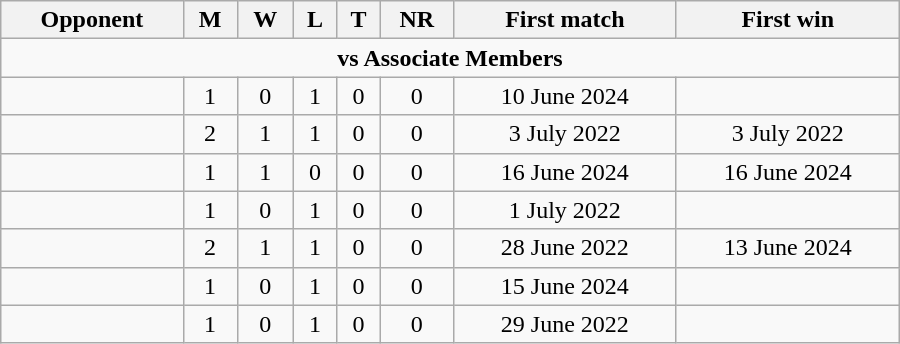<table class="wikitable" style="text-align: center; width: 600px;">
<tr>
<th>Opponent</th>
<th>M</th>
<th>W</th>
<th>L</th>
<th>T</th>
<th>NR</th>
<th>First match</th>
<th>First win</th>
</tr>
<tr>
<td colspan="8" style="text-align:center;"><strong>vs Associate Members</strong></td>
</tr>
<tr>
<td align=left></td>
<td>1</td>
<td>0</td>
<td>1</td>
<td>0</td>
<td>0</td>
<td>10 June 2024</td>
<td></td>
</tr>
<tr>
<td align=left></td>
<td>2</td>
<td>1</td>
<td>1</td>
<td>0</td>
<td>0</td>
<td>3 July 2022</td>
<td>3 July 2022</td>
</tr>
<tr>
<td align=left></td>
<td>1</td>
<td>1</td>
<td>0</td>
<td>0</td>
<td>0</td>
<td>16 June 2024</td>
<td>16 June 2024</td>
</tr>
<tr>
<td align=left></td>
<td>1</td>
<td>0</td>
<td>1</td>
<td>0</td>
<td>0</td>
<td>1 July 2022</td>
<td></td>
</tr>
<tr>
<td align=left></td>
<td>2</td>
<td>1</td>
<td>1</td>
<td>0</td>
<td>0</td>
<td>28 June 2022</td>
<td>13 June 2024</td>
</tr>
<tr>
<td align=left></td>
<td>1</td>
<td>0</td>
<td>1</td>
<td>0</td>
<td>0</td>
<td>15 June 2024</td>
<td></td>
</tr>
<tr>
<td align=left></td>
<td>1</td>
<td>0</td>
<td>1</td>
<td>0</td>
<td>0</td>
<td>29 June 2022</td>
<td></td>
</tr>
</table>
